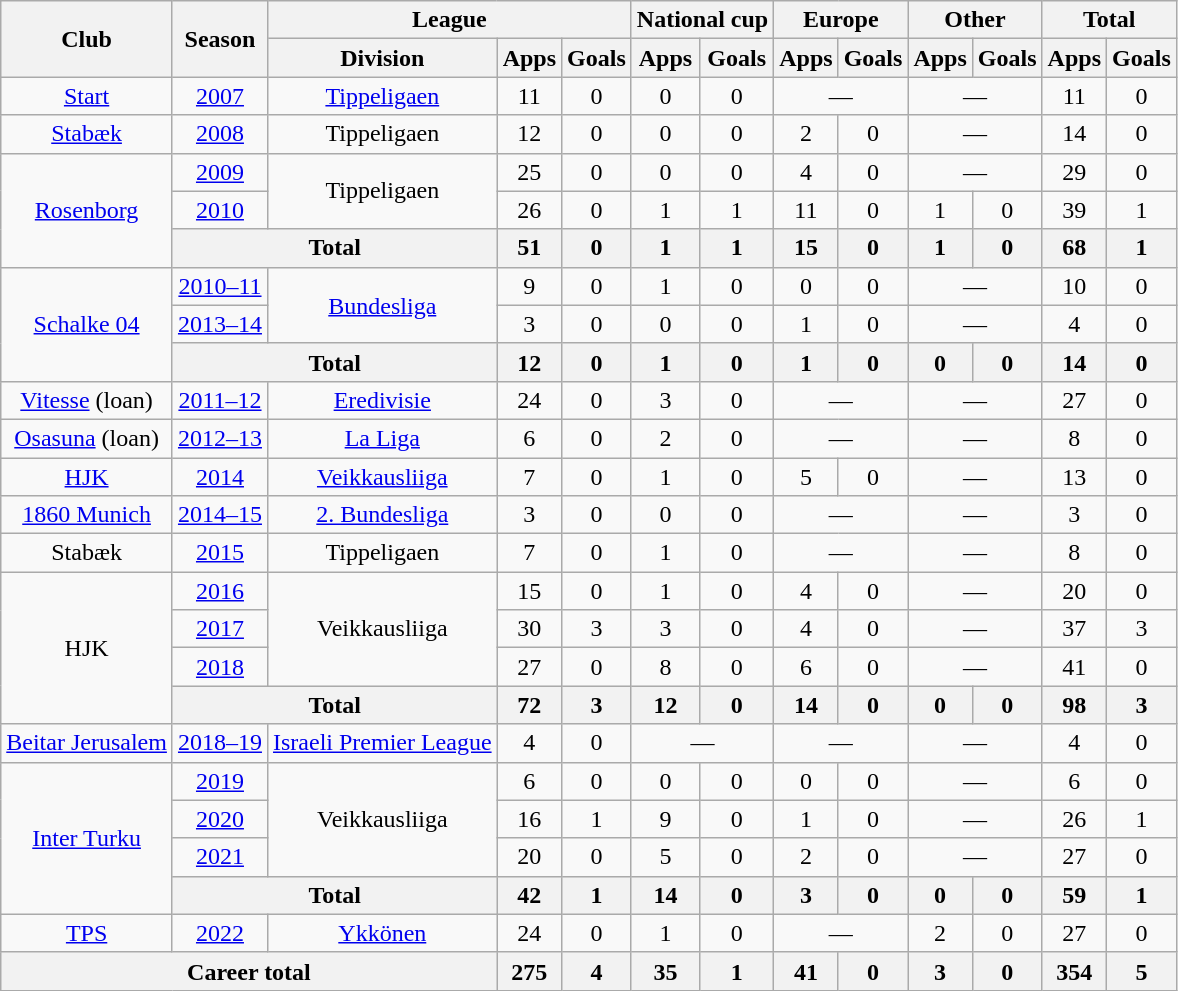<table class="wikitable" style="text-align: center">
<tr>
<th rowspan="2">Club</th>
<th rowspan="2">Season</th>
<th colspan="3">League</th>
<th colspan="2">National cup</th>
<th colspan="2">Europe</th>
<th colspan="2">Other</th>
<th colspan="2">Total</th>
</tr>
<tr>
<th>Division</th>
<th>Apps</th>
<th>Goals</th>
<th>Apps</th>
<th>Goals</th>
<th>Apps</th>
<th>Goals</th>
<th>Apps</th>
<th>Goals</th>
<th>Apps</th>
<th>Goals</th>
</tr>
<tr>
<td><a href='#'>Start</a></td>
<td><a href='#'>2007</a></td>
<td><a href='#'>Tippeligaen</a></td>
<td>11</td>
<td>0</td>
<td>0</td>
<td>0</td>
<td colspan="2">—</td>
<td colspan="2">—</td>
<td>11</td>
<td>0</td>
</tr>
<tr>
<td><a href='#'>Stabæk</a></td>
<td><a href='#'>2008</a></td>
<td>Tippeligaen</td>
<td>12</td>
<td>0</td>
<td>0</td>
<td>0</td>
<td>2</td>
<td>0</td>
<td colspan="2">—</td>
<td>14</td>
<td>0</td>
</tr>
<tr>
<td rowspan="3"><a href='#'>Rosenborg</a></td>
<td><a href='#'>2009</a></td>
<td rowspan="2">Tippeligaen</td>
<td>25</td>
<td>0</td>
<td>0</td>
<td>0</td>
<td>4</td>
<td>0</td>
<td colspan="2">—</td>
<td>29</td>
<td>0</td>
</tr>
<tr>
<td><a href='#'>2010</a></td>
<td>26</td>
<td>0</td>
<td>1</td>
<td>1</td>
<td>11</td>
<td>0</td>
<td>1</td>
<td>0</td>
<td>39</td>
<td>1</td>
</tr>
<tr>
<th colspan="2">Total</th>
<th>51</th>
<th>0</th>
<th>1</th>
<th>1</th>
<th>15</th>
<th>0</th>
<th>1</th>
<th>0</th>
<th>68</th>
<th>1</th>
</tr>
<tr>
<td rowspan="3"><a href='#'>Schalke 04</a></td>
<td><a href='#'>2010–11</a></td>
<td rowspan="2"><a href='#'>Bundesliga</a></td>
<td>9</td>
<td>0</td>
<td>1</td>
<td>0</td>
<td>0</td>
<td>0</td>
<td colspan="2">—</td>
<td>10</td>
<td>0</td>
</tr>
<tr>
<td><a href='#'>2013–14</a></td>
<td>3</td>
<td>0</td>
<td>0</td>
<td>0</td>
<td>1</td>
<td>0</td>
<td colspan="2">—</td>
<td>4</td>
<td>0</td>
</tr>
<tr>
<th colspan="2">Total</th>
<th>12</th>
<th>0</th>
<th>1</th>
<th>0</th>
<th>1</th>
<th>0</th>
<th>0</th>
<th>0</th>
<th>14</th>
<th>0</th>
</tr>
<tr>
<td><a href='#'>Vitesse</a> (loan)</td>
<td><a href='#'>2011–12</a></td>
<td><a href='#'>Eredivisie</a></td>
<td>24</td>
<td>0</td>
<td>3</td>
<td>0</td>
<td colspan="2">—</td>
<td colspan="2">—</td>
<td>27</td>
<td>0</td>
</tr>
<tr>
<td><a href='#'>Osasuna</a> (loan)</td>
<td><a href='#'>2012–13</a></td>
<td><a href='#'>La Liga</a></td>
<td>6</td>
<td>0</td>
<td>2</td>
<td>0</td>
<td colspan="2">—</td>
<td colspan="2">—</td>
<td>8</td>
<td>0</td>
</tr>
<tr>
<td><a href='#'>HJK</a></td>
<td><a href='#'>2014</a></td>
<td><a href='#'>Veikkausliiga</a></td>
<td>7</td>
<td>0</td>
<td>1</td>
<td>0</td>
<td>5</td>
<td>0</td>
<td colspan="2">—</td>
<td>13</td>
<td>0</td>
</tr>
<tr>
<td><a href='#'>1860 Munich</a></td>
<td><a href='#'>2014–15</a></td>
<td><a href='#'>2. Bundesliga</a></td>
<td>3</td>
<td>0</td>
<td>0</td>
<td>0</td>
<td colspan="2">—</td>
<td colspan="2">—</td>
<td>3</td>
<td>0</td>
</tr>
<tr>
<td>Stabæk</td>
<td><a href='#'>2015</a></td>
<td>Tippeligaen</td>
<td>7</td>
<td>0</td>
<td>1</td>
<td>0</td>
<td colspan="2">—</td>
<td colspan="2">—</td>
<td>8</td>
<td>0</td>
</tr>
<tr>
<td rowspan="4">HJK</td>
<td><a href='#'>2016</a></td>
<td rowspan="3">Veikkausliiga</td>
<td>15</td>
<td>0</td>
<td>1</td>
<td>0</td>
<td>4</td>
<td>0</td>
<td colspan="2">—</td>
<td>20</td>
<td>0</td>
</tr>
<tr>
<td><a href='#'>2017</a></td>
<td>30</td>
<td>3</td>
<td>3</td>
<td>0</td>
<td>4</td>
<td>0</td>
<td colspan="2">—</td>
<td>37</td>
<td>3</td>
</tr>
<tr>
<td><a href='#'>2018</a></td>
<td>27</td>
<td>0</td>
<td>8</td>
<td>0</td>
<td>6</td>
<td>0</td>
<td colspan="2">—</td>
<td>41</td>
<td>0</td>
</tr>
<tr>
<th colspan="2">Total</th>
<th>72</th>
<th>3</th>
<th>12</th>
<th>0</th>
<th>14</th>
<th>0</th>
<th>0</th>
<th>0</th>
<th>98</th>
<th>3</th>
</tr>
<tr>
<td><a href='#'>Beitar Jerusalem</a></td>
<td><a href='#'>2018–19</a></td>
<td><a href='#'>Israeli Premier League</a></td>
<td>4</td>
<td>0</td>
<td colspan="2">—</td>
<td colspan="2">—</td>
<td colspan="2">—</td>
<td>4</td>
<td>0</td>
</tr>
<tr>
<td rowspan="4"><a href='#'>Inter Turku</a></td>
<td><a href='#'>2019</a></td>
<td rowspan="3">Veikkausliiga</td>
<td>6</td>
<td>0</td>
<td>0</td>
<td>0</td>
<td>0</td>
<td>0</td>
<td colspan="2">—</td>
<td>6</td>
<td>0</td>
</tr>
<tr>
<td><a href='#'>2020</a></td>
<td>16</td>
<td>1</td>
<td>9</td>
<td>0</td>
<td>1</td>
<td>0</td>
<td colspan="2">—</td>
<td>26</td>
<td>1</td>
</tr>
<tr>
<td><a href='#'>2021</a></td>
<td>20</td>
<td>0</td>
<td>5</td>
<td>0</td>
<td>2</td>
<td>0</td>
<td colspan="2">—</td>
<td>27</td>
<td>0</td>
</tr>
<tr>
<th colspan="2">Total</th>
<th>42</th>
<th>1</th>
<th>14</th>
<th>0</th>
<th>3</th>
<th>0</th>
<th>0</th>
<th>0</th>
<th>59</th>
<th>1</th>
</tr>
<tr>
<td><a href='#'>TPS</a></td>
<td><a href='#'>2022</a></td>
<td><a href='#'>Ykkönen</a></td>
<td>24</td>
<td>0</td>
<td>1</td>
<td>0</td>
<td colspan="2">—</td>
<td>2</td>
<td>0</td>
<td>27</td>
<td>0</td>
</tr>
<tr>
<th colspan="3">Career total</th>
<th>275</th>
<th>4</th>
<th>35</th>
<th>1</th>
<th>41</th>
<th>0</th>
<th>3</th>
<th>0</th>
<th>354</th>
<th>5</th>
</tr>
</table>
